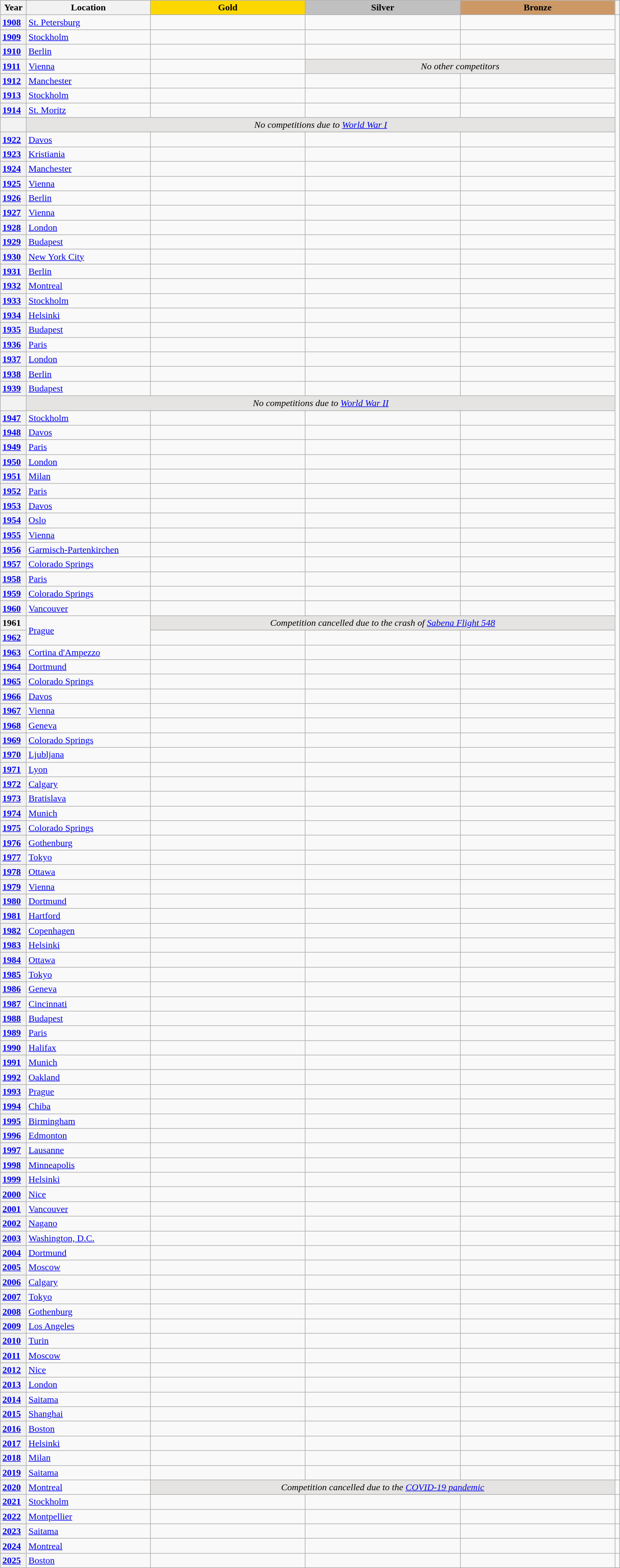<table class="wikitable unsortable" style="text-align:left; width:85%">
<tr>
<th scope="col" style="text-align:center">Year</th>
<th scope="col" style="text-align:center; width:20%">Location</th>
<th scope="col" style="text-align:center; width:25%; background:gold">Gold</th>
<th scope="col" style="text-align:center; width:25%; background:silver">Silver</th>
<th scope="col" style="text-align:center; width:25%; background:#c96">Bronze</th>
<th scope="col" style="text-align:center"></th>
</tr>
<tr>
<th scope="row" style="text-align:left"><a href='#'>1908</a></th>
<td> <a href='#'>St. Petersburg</a></td>
<td></td>
<td></td>
<td></td>
<td rowspan="81"></td>
</tr>
<tr>
<th scope="row" style="text-align:left"><a href='#'>1909</a></th>
<td> <a href='#'>Stockholm</a></td>
<td></td>
<td></td>
<td></td>
</tr>
<tr>
<th scope="row" style="text-align:left"><a href='#'>1910</a></th>
<td> <a href='#'>Berlin</a></td>
<td></td>
<td></td>
<td></td>
</tr>
<tr>
<th scope="row" style="text-align:left"><a href='#'>1911</a></th>
<td> <a href='#'>Vienna</a></td>
<td></td>
<td colspan=2 align="center" bgcolor="e5e4e2"><em>No other competitors</em></td>
</tr>
<tr>
<th scope="row" style="text-align:left"><a href='#'>1912</a></th>
<td> <a href='#'>Manchester</a></td>
<td></td>
<td></td>
<td></td>
</tr>
<tr>
<th scope="row" style="text-align:left"><a href='#'>1913</a></th>
<td> <a href='#'>Stockholm</a></td>
<td></td>
<td></td>
<td></td>
</tr>
<tr>
<th scope="row" style="text-align:left"><a href='#'>1914</a></th>
<td> <a href='#'>St. Moritz</a></td>
<td></td>
<td></td>
<td></td>
</tr>
<tr>
<th scope="row" style="text-align:left"></th>
<td colspan="4" align="center" bgcolor="e5e4e2"><em>No competitions due to <a href='#'>World War I</a></em></td>
</tr>
<tr>
<th scope="row" style="text-align:left"><a href='#'>1922</a></th>
<td> <a href='#'>Davos</a></td>
<td></td>
<td></td>
<td></td>
</tr>
<tr>
<th scope="row" style="text-align:left"><a href='#'>1923</a></th>
<td> <a href='#'>Kristiania</a></td>
<td></td>
<td></td>
<td></td>
</tr>
<tr>
<th scope="row" style="text-align:left"><a href='#'>1924</a></th>
<td> <a href='#'>Manchester</a></td>
<td></td>
<td></td>
<td></td>
</tr>
<tr>
<th scope="row" style="text-align:left"><a href='#'>1925</a></th>
<td> <a href='#'>Vienna</a></td>
<td></td>
<td></td>
<td></td>
</tr>
<tr>
<th scope="row" style="text-align:left"><a href='#'>1926</a></th>
<td> <a href='#'>Berlin</a></td>
<td></td>
<td></td>
<td></td>
</tr>
<tr>
<th scope="row" style="text-align:left"><a href='#'>1927</a></th>
<td> <a href='#'>Vienna</a></td>
<td></td>
<td></td>
<td></td>
</tr>
<tr>
<th scope="row" style="text-align:left"><a href='#'>1928</a></th>
<td> <a href='#'>London</a></td>
<td></td>
<td></td>
<td></td>
</tr>
<tr>
<th scope="row" style="text-align:left"><a href='#'>1929</a></th>
<td> <a href='#'>Budapest</a></td>
<td></td>
<td></td>
<td></td>
</tr>
<tr>
<th scope="row" style="text-align:left"><a href='#'>1930</a></th>
<td> <a href='#'>New York City</a></td>
<td></td>
<td></td>
<td></td>
</tr>
<tr>
<th scope="row" style="text-align:left"><a href='#'>1931</a></th>
<td> <a href='#'>Berlin</a></td>
<td></td>
<td></td>
<td></td>
</tr>
<tr>
<th scope="row" style="text-align:left"><a href='#'>1932</a></th>
<td> <a href='#'>Montreal</a></td>
<td></td>
<td></td>
<td></td>
</tr>
<tr>
<th scope="row" style="text-align:left"><a href='#'>1933</a></th>
<td> <a href='#'>Stockholm</a></td>
<td></td>
<td></td>
<td></td>
</tr>
<tr>
<th scope="row" style="text-align:left"><a href='#'>1934</a></th>
<td> <a href='#'>Helsinki</a></td>
<td></td>
<td></td>
<td></td>
</tr>
<tr>
<th scope="row" style="text-align:left"><a href='#'>1935</a></th>
<td> <a href='#'>Budapest</a></td>
<td></td>
<td></td>
<td></td>
</tr>
<tr>
<th scope="row" style="text-align:left"><a href='#'>1936</a></th>
<td> <a href='#'>Paris</a></td>
<td></td>
<td></td>
<td></td>
</tr>
<tr>
<th scope="row" style="text-align:left"><a href='#'>1937</a></th>
<td> <a href='#'>London</a></td>
<td></td>
<td></td>
<td></td>
</tr>
<tr>
<th scope="row" style="text-align:left"><a href='#'>1938</a></th>
<td> <a href='#'>Berlin</a></td>
<td></td>
<td></td>
<td></td>
</tr>
<tr>
<th scope="row" style="text-align:left"><a href='#'>1939</a></th>
<td> <a href='#'>Budapest</a></td>
<td></td>
<td></td>
<td></td>
</tr>
<tr>
<th scope="row" style="text-align:left"></th>
<td colspan="4" align="center" bgcolor="e5e4e2"><em>No competitions due to <a href='#'>World War II</a></em></td>
</tr>
<tr>
<th scope="row" style="text-align:left"><a href='#'>1947</a></th>
<td> <a href='#'>Stockholm</a></td>
<td></td>
<td></td>
<td></td>
</tr>
<tr>
<th scope="row" style="text-align:left"><a href='#'>1948</a></th>
<td> <a href='#'>Davos</a></td>
<td></td>
<td></td>
<td></td>
</tr>
<tr>
<th scope="row" style="text-align:left"><a href='#'>1949</a></th>
<td> <a href='#'>Paris</a></td>
<td></td>
<td></td>
<td></td>
</tr>
<tr>
<th scope="row" style="text-align:left"><a href='#'>1950</a></th>
<td> <a href='#'>London</a></td>
<td></td>
<td></td>
<td></td>
</tr>
<tr>
<th scope="row" style="text-align:left"><a href='#'>1951</a></th>
<td> <a href='#'>Milan</a></td>
<td></td>
<td></td>
<td></td>
</tr>
<tr>
<th scope="row" style="text-align:left"><a href='#'>1952</a></th>
<td> <a href='#'>Paris</a></td>
<td></td>
<td></td>
<td></td>
</tr>
<tr>
<th scope="row" style="text-align:left"><a href='#'>1953</a></th>
<td> <a href='#'>Davos</a></td>
<td></td>
<td></td>
<td></td>
</tr>
<tr>
<th scope="row" style="text-align:left"><a href='#'>1954</a></th>
<td> <a href='#'>Oslo</a></td>
<td></td>
<td></td>
<td></td>
</tr>
<tr>
<th scope="row" style="text-align:left"><a href='#'>1955</a></th>
<td> <a href='#'>Vienna</a></td>
<td></td>
<td></td>
<td></td>
</tr>
<tr>
<th scope="row" style="text-align:left"><a href='#'>1956</a></th>
<td> <a href='#'>Garmisch-Partenkirchen</a></td>
<td></td>
<td></td>
<td></td>
</tr>
<tr>
<th scope="row" style="text-align:left"><a href='#'>1957</a></th>
<td> <a href='#'>Colorado Springs</a></td>
<td></td>
<td></td>
<td></td>
</tr>
<tr>
<th scope="row" style="text-align:left"><a href='#'>1958</a></th>
<td> <a href='#'>Paris</a></td>
<td></td>
<td></td>
<td></td>
</tr>
<tr>
<th scope="row" style="text-align:left"><a href='#'>1959</a></th>
<td> <a href='#'>Colorado Springs</a></td>
<td></td>
<td></td>
<td></td>
</tr>
<tr>
<th scope="row" style="text-align:left"><a href='#'>1960</a></th>
<td> <a href='#'>Vancouver</a></td>
<td></td>
<td></td>
<td></td>
</tr>
<tr>
<th scope="row" style="text-align:left">1961</th>
<td rowspan="2"> <a href='#'>Prague</a></td>
<td colspan="3" align="center" bgcolor="e5e4e2"><em>Competition cancelled due to the crash of <a href='#'>Sabena Flight 548</a></em></td>
</tr>
<tr>
<th scope="row" style="text-align:left"><a href='#'>1962</a></th>
<td></td>
<td></td>
<td></td>
</tr>
<tr>
<th scope="row" style="text-align:left"><a href='#'>1963</a></th>
<td> <a href='#'>Cortina d'Ampezzo</a></td>
<td></td>
<td></td>
<td></td>
</tr>
<tr>
<th scope="row" style="text-align:left"><a href='#'>1964</a></th>
<td> <a href='#'>Dortmund</a></td>
<td></td>
<td></td>
<td></td>
</tr>
<tr>
<th scope="row" style="text-align:left"><a href='#'>1965</a></th>
<td> <a href='#'>Colorado Springs</a></td>
<td></td>
<td></td>
<td></td>
</tr>
<tr>
<th scope="row" style="text-align:left"><a href='#'>1966</a></th>
<td> <a href='#'>Davos</a></td>
<td></td>
<td></td>
<td></td>
</tr>
<tr>
<th scope="row" style="text-align:left"><a href='#'>1967</a></th>
<td> <a href='#'>Vienna</a></td>
<td></td>
<td></td>
<td></td>
</tr>
<tr>
<th scope="row" style="text-align:left"><a href='#'>1968</a></th>
<td> <a href='#'>Geneva</a></td>
<td></td>
<td></td>
<td></td>
</tr>
<tr>
<th scope="row" style="text-align:left"><a href='#'>1969</a></th>
<td> <a href='#'>Colorado Springs</a></td>
<td></td>
<td></td>
<td></td>
</tr>
<tr>
<th scope="row" style="text-align:left"><a href='#'>1970</a></th>
<td> <a href='#'>Ljubljana</a></td>
<td></td>
<td></td>
<td></td>
</tr>
<tr>
<th scope="row" style="text-align:left"><a href='#'>1971</a></th>
<td> <a href='#'>Lyon</a></td>
<td></td>
<td></td>
<td></td>
</tr>
<tr>
<th scope="row" style="text-align:left"><a href='#'>1972</a></th>
<td> <a href='#'>Calgary</a></td>
<td></td>
<td></td>
<td></td>
</tr>
<tr>
<th scope="row" style="text-align:left"><a href='#'>1973</a></th>
<td> <a href='#'>Bratislava</a></td>
<td></td>
<td></td>
<td></td>
</tr>
<tr>
<th scope="row" style="text-align:left"><a href='#'>1974</a></th>
<td> <a href='#'>Munich</a></td>
<td></td>
<td></td>
<td></td>
</tr>
<tr>
<th scope="row" style="text-align:left"><a href='#'>1975</a></th>
<td> <a href='#'>Colorado Springs</a></td>
<td></td>
<td></td>
<td></td>
</tr>
<tr>
<th scope="row" style="text-align:left"><a href='#'>1976</a></th>
<td> <a href='#'>Gothenburg</a></td>
<td></td>
<td></td>
<td></td>
</tr>
<tr>
<th scope="row" style="text-align:left"><a href='#'>1977</a></th>
<td> <a href='#'>Tokyo</a></td>
<td></td>
<td></td>
<td></td>
</tr>
<tr>
<th scope="row" style="text-align:left"><a href='#'>1978</a></th>
<td> <a href='#'>Ottawa</a></td>
<td></td>
<td></td>
<td></td>
</tr>
<tr>
<th scope="row" style="text-align:left"><a href='#'>1979</a></th>
<td> <a href='#'>Vienna</a></td>
<td></td>
<td></td>
<td></td>
</tr>
<tr>
<th scope="row" style="text-align:left"><a href='#'>1980</a></th>
<td> <a href='#'>Dortmund</a></td>
<td></td>
<td></td>
<td></td>
</tr>
<tr>
<th scope="row" style="text-align:left"><a href='#'>1981</a></th>
<td> <a href='#'>Hartford</a></td>
<td></td>
<td></td>
<td></td>
</tr>
<tr>
<th scope="row" style="text-align:left"><a href='#'>1982</a></th>
<td> <a href='#'>Copenhagen</a></td>
<td></td>
<td></td>
<td></td>
</tr>
<tr>
<th scope="row" style="text-align:left"><a href='#'>1983</a></th>
<td> <a href='#'>Helsinki</a></td>
<td></td>
<td></td>
<td></td>
</tr>
<tr>
<th scope="row" style="text-align:left"><a href='#'>1984</a></th>
<td> <a href='#'>Ottawa</a></td>
<td></td>
<td></td>
<td></td>
</tr>
<tr>
<th scope="row" style="text-align:left"><a href='#'>1985</a></th>
<td> <a href='#'>Tokyo</a></td>
<td></td>
<td></td>
<td></td>
</tr>
<tr>
<th scope="row" style="text-align:left"><a href='#'>1986</a></th>
<td> <a href='#'>Geneva</a></td>
<td></td>
<td></td>
<td></td>
</tr>
<tr>
<th scope="row" style="text-align:left"><a href='#'>1987</a></th>
<td> <a href='#'>Cincinnati</a></td>
<td></td>
<td></td>
<td></td>
</tr>
<tr>
<th scope="row" style="text-align:left"><a href='#'>1988</a></th>
<td> <a href='#'>Budapest</a></td>
<td></td>
<td></td>
<td></td>
</tr>
<tr>
<th scope="row" style="text-align:left"><a href='#'>1989</a></th>
<td> <a href='#'>Paris</a></td>
<td></td>
<td></td>
<td></td>
</tr>
<tr>
<th scope="row" style="text-align:left"><a href='#'>1990</a></th>
<td> <a href='#'>Halifax</a></td>
<td></td>
<td></td>
<td></td>
</tr>
<tr>
<th scope="row" style="text-align:left"><a href='#'>1991</a></th>
<td> <a href='#'>Munich</a></td>
<td></td>
<td></td>
<td></td>
</tr>
<tr>
<th scope="row" style="text-align:left"><a href='#'>1992</a></th>
<td> <a href='#'>Oakland</a></td>
<td></td>
<td></td>
<td></td>
</tr>
<tr>
<th scope="row" style="text-align:left"><a href='#'>1993</a></th>
<td> <a href='#'>Prague</a></td>
<td></td>
<td></td>
<td></td>
</tr>
<tr>
<th scope="row" style="text-align:left"><a href='#'>1994</a></th>
<td> <a href='#'>Chiba</a></td>
<td></td>
<td></td>
<td></td>
</tr>
<tr>
<th scope="row" style="text-align:left"><a href='#'>1995</a></th>
<td> <a href='#'>Birmingham</a></td>
<td></td>
<td></td>
<td></td>
</tr>
<tr>
<th scope="row" style="text-align:left"><a href='#'>1996</a></th>
<td> <a href='#'>Edmonton</a></td>
<td></td>
<td></td>
<td></td>
</tr>
<tr>
<th scope="row" style="text-align:left"><a href='#'>1997</a></th>
<td> <a href='#'>Lausanne</a></td>
<td></td>
<td></td>
<td></td>
</tr>
<tr>
<th scope="row" style="text-align:left"><a href='#'>1998</a></th>
<td> <a href='#'>Minneapolis</a></td>
<td></td>
<td></td>
<td></td>
</tr>
<tr>
<th scope="row" style="text-align:left"><a href='#'>1999</a></th>
<td> <a href='#'>Helsinki</a></td>
<td></td>
<td></td>
<td></td>
</tr>
<tr>
<th scope="row" style="text-align:left"><a href='#'>2000</a></th>
<td> <a href='#'>Nice</a></td>
<td></td>
<td></td>
<td></td>
</tr>
<tr>
<th scope="row" style="text-align:left"><a href='#'>2001</a></th>
<td> <a href='#'>Vancouver</a></td>
<td></td>
<td></td>
<td></td>
<td></td>
</tr>
<tr>
<th scope="row" style="text-align:left"><a href='#'>2002</a></th>
<td> <a href='#'>Nagano</a></td>
<td></td>
<td></td>
<td></td>
<td></td>
</tr>
<tr>
<th scope="row" style="text-align:left"><a href='#'>2003</a></th>
<td> <a href='#'>Washington, D.C.</a></td>
<td></td>
<td></td>
<td></td>
<td></td>
</tr>
<tr>
<th scope="row" style="text-align:left"><a href='#'>2004</a></th>
<td> <a href='#'>Dortmund</a></td>
<td></td>
<td></td>
<td></td>
<td></td>
</tr>
<tr>
<th scope="row" style="text-align:left"><a href='#'>2005</a></th>
<td> <a href='#'>Moscow</a></td>
<td></td>
<td></td>
<td></td>
<td></td>
</tr>
<tr>
<th scope="row" style="text-align:left"><a href='#'>2006</a></th>
<td> <a href='#'>Calgary</a></td>
<td></td>
<td></td>
<td></td>
<td></td>
</tr>
<tr>
<th scope="row" style="text-align:left"><a href='#'>2007</a></th>
<td> <a href='#'>Tokyo</a></td>
<td></td>
<td></td>
<td></td>
<td></td>
</tr>
<tr>
<th scope="row" style="text-align:left"><a href='#'>2008</a></th>
<td> <a href='#'>Gothenburg</a></td>
<td></td>
<td></td>
<td></td>
<td></td>
</tr>
<tr>
<th scope="row" style="text-align:left"><a href='#'>2009</a></th>
<td> <a href='#'>Los Angeles</a></td>
<td></td>
<td></td>
<td></td>
<td></td>
</tr>
<tr>
<th scope="row" style="text-align:left"><a href='#'>2010</a></th>
<td> <a href='#'>Turin</a></td>
<td></td>
<td></td>
<td></td>
<td></td>
</tr>
<tr>
<th scope="row" style="text-align:left"><a href='#'>2011</a></th>
<td> <a href='#'>Moscow</a></td>
<td></td>
<td></td>
<td></td>
<td></td>
</tr>
<tr>
<th scope="row" style="text-align:left"><a href='#'>2012</a></th>
<td> <a href='#'>Nice</a></td>
<td></td>
<td></td>
<td></td>
<td></td>
</tr>
<tr>
<th scope="row" style="text-align:left"><a href='#'>2013</a></th>
<td> <a href='#'>London</a></td>
<td></td>
<td></td>
<td></td>
<td></td>
</tr>
<tr>
<th scope="row" style="text-align:left"><a href='#'>2014</a></th>
<td> <a href='#'>Saitama</a></td>
<td></td>
<td></td>
<td></td>
<td></td>
</tr>
<tr>
<th scope="row" style="text-align:left"><a href='#'>2015</a></th>
<td> <a href='#'>Shanghai</a></td>
<td></td>
<td></td>
<td></td>
<td></td>
</tr>
<tr>
<th scope="row" style="text-align:left"><a href='#'>2016</a></th>
<td> <a href='#'>Boston</a></td>
<td></td>
<td></td>
<td></td>
<td></td>
</tr>
<tr>
<th scope="row" style="text-align:left"><a href='#'>2017</a></th>
<td> <a href='#'>Helsinki</a></td>
<td></td>
<td></td>
<td></td>
<td></td>
</tr>
<tr>
<th scope="row" style="text-align:left"><a href='#'>2018</a></th>
<td> <a href='#'>Milan</a></td>
<td></td>
<td></td>
<td></td>
<td></td>
</tr>
<tr>
<th scope="row" style="text-align:left"><a href='#'>2019</a></th>
<td> <a href='#'>Saitama</a></td>
<td></td>
<td></td>
<td></td>
<td></td>
</tr>
<tr>
<th scope="row" style="text-align:left"><a href='#'>2020</a></th>
<td> <a href='#'>Montreal</a></td>
<td colspan="3" align="center" bgcolor="e5e4e2"><em>Competition cancelled due to the <a href='#'>COVID-19 pandemic</a></em></td>
<td></td>
</tr>
<tr>
<th scope="row" style="text-align:left"><a href='#'>2021</a></th>
<td> <a href='#'>Stockholm</a></td>
<td></td>
<td></td>
<td></td>
<td></td>
</tr>
<tr>
<th scope="row" style="text-align:left"><a href='#'>2022</a></th>
<td> <a href='#'>Montpellier</a></td>
<td></td>
<td></td>
<td></td>
<td></td>
</tr>
<tr>
<th scope="row" style="text-align:left"><a href='#'>2023</a></th>
<td> <a href='#'>Saitama</a></td>
<td></td>
<td></td>
<td></td>
<td></td>
</tr>
<tr>
<th scope="row" style="text-align:left"><a href='#'>2024</a></th>
<td> <a href='#'>Montreal</a></td>
<td></td>
<td></td>
<td></td>
<td></td>
</tr>
<tr>
<th scope="row" style="text-align:left"><a href='#'>2025</a></th>
<td> <a href='#'>Boston</a></td>
<td></td>
<td></td>
<td></td>
<td></td>
</tr>
</table>
